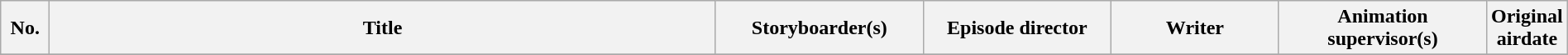<table class="wikitable" width="100%">
<tr>
<th style="width:2em;">No.</th>
<th>Title</th>
<th style="width:10em;">Storyboarder(s) </th>
<th style="width:9em;">Episode director</th>
<th style="width:8em;">Writer</th>
<th style="width:10em;">Animation supervisor(s) </th>
<th style="width:1em;">Original airdate</th>
</tr>
<tr>
</tr>
</table>
